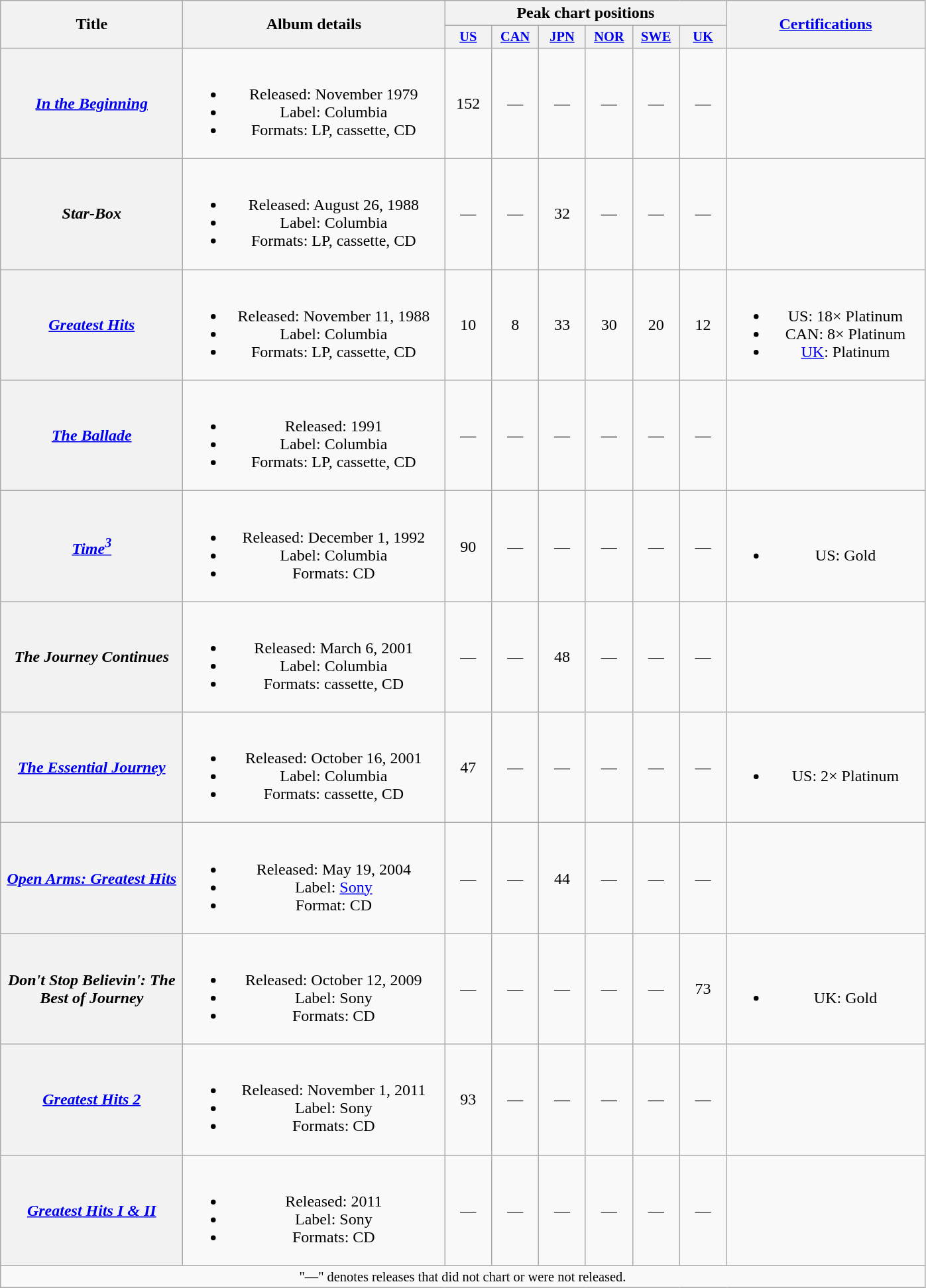<table class="wikitable plainrowheaders" style="text-align:center;">
<tr>
<th scope="col" rowspan="2" style="width:11em;">Title</th>
<th scope="col" rowspan="2" style="width:16em;">Album details</th>
<th scope="col" colspan="6">Peak chart positions</th>
<th scope="col" rowspan="2" style="width:12em;"><a href='#'>Certifications</a></th>
</tr>
<tr>
<th scope="col" style="width:3em;font-size:85%;"><a href='#'>US</a><br></th>
<th scope="col" style="width:3em;font-size:85%;"><a href='#'>CAN</a><br></th>
<th scope="col" style="width:3em;font-size:85%;"><a href='#'>JPN</a><br></th>
<th scope="col" style="width:3em;font-size:85%;"><a href='#'>NOR</a><br></th>
<th scope="col" style="width:3em;font-size:85%;"><a href='#'>SWE</a><br></th>
<th scope="col" style="width:3em;font-size:85%;"><a href='#'>UK</a><br></th>
</tr>
<tr>
<th scope="row"><em><a href='#'>In the Beginning</a></em></th>
<td><br><ul><li>Released: November 1979</li><li>Label: Columbia</li><li>Formats: LP, cassette, CD</li></ul></td>
<td>152</td>
<td>—</td>
<td>—</td>
<td>—</td>
<td>—</td>
<td>—</td>
<td></td>
</tr>
<tr>
<th scope="row"><em>Star-Box</em></th>
<td><br><ul><li>Released: August 26, 1988</li><li>Label: Columbia</li><li>Formats: LP, cassette, CD</li></ul></td>
<td>—</td>
<td>—</td>
<td>32</td>
<td>—</td>
<td>—</td>
<td>—</td>
<td></td>
</tr>
<tr>
<th scope="row"><em><a href='#'>Greatest Hits</a></em></th>
<td><br><ul><li>Released: November 11, 1988</li><li>Label: Columbia</li><li>Formats: LP, cassette, CD</li></ul></td>
<td>10</td>
<td>8</td>
<td>33</td>
<td>30</td>
<td>20</td>
<td>12</td>
<td><br><ul><li>US: 18× Platinum</li><li>CAN: 8× Platinum</li><li><a href='#'>UK</a>: Platinum</li></ul></td>
</tr>
<tr>
<th scope="row"><em><a href='#'>The Ballade</a></em></th>
<td><br><ul><li>Released: 1991</li><li>Label: Columbia</li><li>Formats: LP, cassette, CD</li></ul></td>
<td>—</td>
<td>—</td>
<td>—</td>
<td>—</td>
<td>—</td>
<td>—</td>
<td></td>
</tr>
<tr>
<th scope="row"><em><a href='#'>Time<sup>3</sup></a></em></th>
<td><br><ul><li>Released: December 1, 1992</li><li>Label: Columbia</li><li>Formats: CD</li></ul></td>
<td>90</td>
<td>—</td>
<td>—</td>
<td>—</td>
<td>—</td>
<td>—</td>
<td><br><ul><li>US: Gold</li></ul></td>
</tr>
<tr>
<th scope="row"><em>The Journey Continues</em></th>
<td><br><ul><li>Released: March 6, 2001</li><li>Label: Columbia</li><li>Formats: cassette, CD</li></ul></td>
<td>—</td>
<td>—</td>
<td>48</td>
<td>—</td>
<td>—</td>
<td>—</td>
<td></td>
</tr>
<tr>
<th scope="row"><em><a href='#'>The Essential Journey</a></em></th>
<td><br><ul><li>Released: October 16, 2001</li><li>Label: Columbia</li><li>Formats: cassette, CD</li></ul></td>
<td>47</td>
<td>—</td>
<td>—</td>
<td>—</td>
<td>—</td>
<td>—</td>
<td><br><ul><li>US: 2× Platinum</li></ul></td>
</tr>
<tr>
<th scope="row"><em><a href='#'>Open Arms: Greatest Hits</a></em></th>
<td><br><ul><li>Released: May 19, 2004</li><li>Label: <a href='#'>Sony</a></li><li>Format: CD</li></ul></td>
<td>—</td>
<td>—</td>
<td>44</td>
<td>—</td>
<td>—</td>
<td>—</td>
<td></td>
</tr>
<tr>
<th scope="row"><em>Don't Stop Believin': The Best of Journey</em></th>
<td><br><ul><li>Released: October 12, 2009</li><li>Label: Sony</li><li>Formats: CD</li></ul></td>
<td>—</td>
<td>—</td>
<td>—</td>
<td>—</td>
<td>—</td>
<td>73</td>
<td><br><ul><li>UK: Gold</li></ul></td>
</tr>
<tr>
<th scope="row"><em><a href='#'>Greatest Hits 2</a></em></th>
<td><br><ul><li>Released: November 1, 2011</li><li>Label: Sony</li><li>Formats: CD</li></ul></td>
<td>93</td>
<td>—</td>
<td>—</td>
<td>—</td>
<td>—</td>
<td>—</td>
<td></td>
</tr>
<tr>
<th scope="row"><em><a href='#'>Greatest Hits I & II</a></em></th>
<td><br><ul><li>Released: 2011</li><li>Label: Sony</li><li>Formats: CD</li></ul></td>
<td>—</td>
<td>—</td>
<td>—</td>
<td>—</td>
<td>—</td>
<td>—</td>
<td></td>
</tr>
<tr>
<td colspan="13" style="font-size:85%; text-align:center;">"—" denotes releases that did not chart or were not released.</td>
</tr>
</table>
